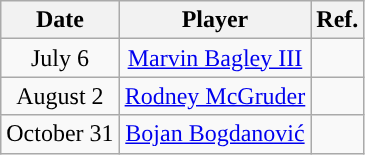<table class="wikitable sortable sortable" style="text-align: center">
<tr>
<th>Date</th>
<th>Player</th>
<th>Ref.</th>
</tr>
<tr>
<td>July 6</td>
<td><a href='#'>Marvin Bagley III</a></td>
<td></td>
</tr>
<tr>
<td>August 2</td>
<td><a href='#'>Rodney McGruder</a></td>
<td></td>
</tr>
<tr>
<td>October 31</td>
<td><a href='#'>Bojan Bogdanović</a></td>
<td></td>
</tr>
</table>
